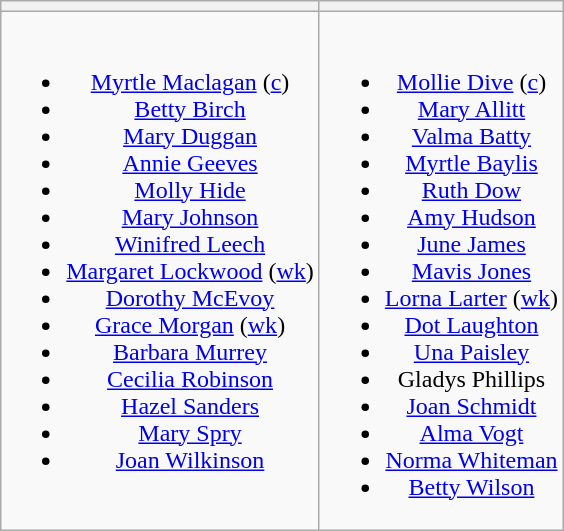<table class="wikitable" style="text-align:center">
<tr>
<th></th>
<th></th>
</tr>
<tr style="vertical-align:top">
<td><br><ul><li><a href='#'>Myrtle Maclagan</a> (<a href='#'>c</a>)</li><li><a href='#'>Betty Birch</a></li><li><a href='#'>Mary Duggan</a></li><li><a href='#'>Annie Geeves</a></li><li><a href='#'>Molly Hide</a></li><li><a href='#'>Mary Johnson</a></li><li><a href='#'>Winifred Leech</a></li><li><a href='#'>Margaret Lockwood</a> (<a href='#'>wk</a>)</li><li><a href='#'>Dorothy McEvoy</a></li><li><a href='#'>Grace Morgan</a> (<a href='#'>wk</a>)</li><li><a href='#'>Barbara Murrey</a></li><li><a href='#'>Cecilia Robinson</a></li><li><a href='#'>Hazel Sanders</a></li><li><a href='#'>Mary Spry</a></li><li><a href='#'>Joan Wilkinson</a></li></ul></td>
<td><br><ul><li><a href='#'>Mollie Dive</a> (<a href='#'>c</a>)</li><li><a href='#'>Mary Allitt</a></li><li><a href='#'>Valma Batty</a></li><li><a href='#'>Myrtle Baylis</a></li><li><a href='#'>Ruth Dow</a></li><li><a href='#'>Amy Hudson</a></li><li><a href='#'>June James</a></li><li><a href='#'>Mavis Jones</a></li><li><a href='#'>Lorna Larter</a> (<a href='#'>wk</a>)</li><li><a href='#'>Dot Laughton</a></li><li><a href='#'>Una Paisley</a></li><li>Gladys Phillips</li><li><a href='#'>Joan Schmidt</a></li><li><a href='#'>Alma Vogt</a></li><li><a href='#'>Norma Whiteman</a></li><li><a href='#'>Betty Wilson</a></li></ul></td>
</tr>
</table>
